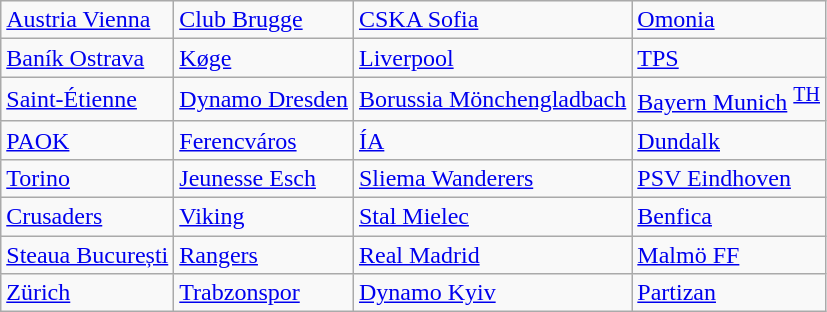<table class="wikitable">
<tr>
<td> <a href='#'>Austria Vienna</a> </td>
<td> <a href='#'>Club Brugge</a> </td>
<td> <a href='#'>CSKA Sofia</a> </td>
<td> <a href='#'>Omonia</a> </td>
</tr>
<tr>
<td> <a href='#'>Baník Ostrava</a> </td>
<td> <a href='#'>Køge</a> </td>
<td> <a href='#'>Liverpool</a> </td>
<td> <a href='#'>TPS</a> </td>
</tr>
<tr>
<td> <a href='#'>Saint-Étienne</a> </td>
<td> <a href='#'>Dynamo Dresden</a> </td>
<td> <a href='#'>Borussia Mönchengladbach</a> </td>
<td> <a href='#'>Bayern Munich</a> <sup><a href='#'>TH</a></sup></td>
</tr>
<tr>
<td> <a href='#'>PAOK</a> </td>
<td> <a href='#'>Ferencváros</a> </td>
<td> <a href='#'>ÍA</a> </td>
<td> <a href='#'>Dundalk</a> </td>
</tr>
<tr>
<td> <a href='#'>Torino</a> </td>
<td> <a href='#'>Jeunesse Esch</a> </td>
<td> <a href='#'>Sliema Wanderers</a> </td>
<td> <a href='#'>PSV Eindhoven</a> </td>
</tr>
<tr>
<td> <a href='#'>Crusaders</a> </td>
<td> <a href='#'>Viking</a> </td>
<td> <a href='#'>Stal Mielec</a> </td>
<td> <a href='#'>Benfica</a> </td>
</tr>
<tr>
<td> <a href='#'>Steaua București</a> </td>
<td> <a href='#'>Rangers</a> </td>
<td> <a href='#'>Real Madrid</a> </td>
<td> <a href='#'>Malmö FF</a> </td>
</tr>
<tr>
<td> <a href='#'>Zürich</a> </td>
<td> <a href='#'>Trabzonspor</a> </td>
<td> <a href='#'>Dynamo Kyiv</a> </td>
<td> <a href='#'>Partizan</a> </td>
</tr>
</table>
